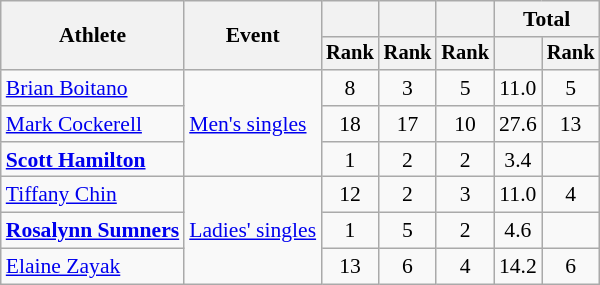<table class=wikitable  style=font-size:90%;text-align:center>
<tr>
<th rowspan=2>Athlete</th>
<th rowspan=2>Event</th>
<th></th>
<th></th>
<th></th>
<th colspan=2>Total</th>
</tr>
<tr style=font-size:95%>
<th>Rank</th>
<th>Rank</th>
<th>Rank</th>
<th></th>
<th>Rank</th>
</tr>
<tr>
<td align=left><a href='#'>Brian Boitano</a></td>
<td align=left rowspan=3><a href='#'>Men's singles</a></td>
<td>8</td>
<td>3</td>
<td>5</td>
<td>11.0</td>
<td>5</td>
</tr>
<tr>
<td align=left><a href='#'>Mark Cockerell</a></td>
<td>18</td>
<td>17</td>
<td>10</td>
<td>27.6</td>
<td>13</td>
</tr>
<tr>
<td align=left><strong><a href='#'>Scott Hamilton</a></strong></td>
<td>1</td>
<td>2</td>
<td>2</td>
<td>3.4</td>
<td></td>
</tr>
<tr>
<td align=left><a href='#'>Tiffany Chin</a></td>
<td align=left rowspan=3><a href='#'>Ladies' singles</a></td>
<td>12</td>
<td>2</td>
<td>3</td>
<td>11.0</td>
<td>4</td>
</tr>
<tr>
<td align=left><strong><a href='#'>Rosalynn Sumners</a></strong></td>
<td>1</td>
<td>5</td>
<td>2</td>
<td>4.6</td>
<td></td>
</tr>
<tr>
<td align=left><a href='#'>Elaine Zayak</a></td>
<td>13</td>
<td>6</td>
<td>4</td>
<td>14.2</td>
<td>6</td>
</tr>
</table>
